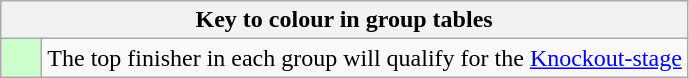<table class="wikitable" style="text-align: center;">
<tr>
<th colspan=2>Key to colour in group tables</th>
</tr>
<tr>
<td bgcolor=#ccffcc style="width: 20px;"></td>
<td align=left>The top finisher in each group will qualify for the <a href='#'>Knockout-stage</a></td>
</tr>
</table>
